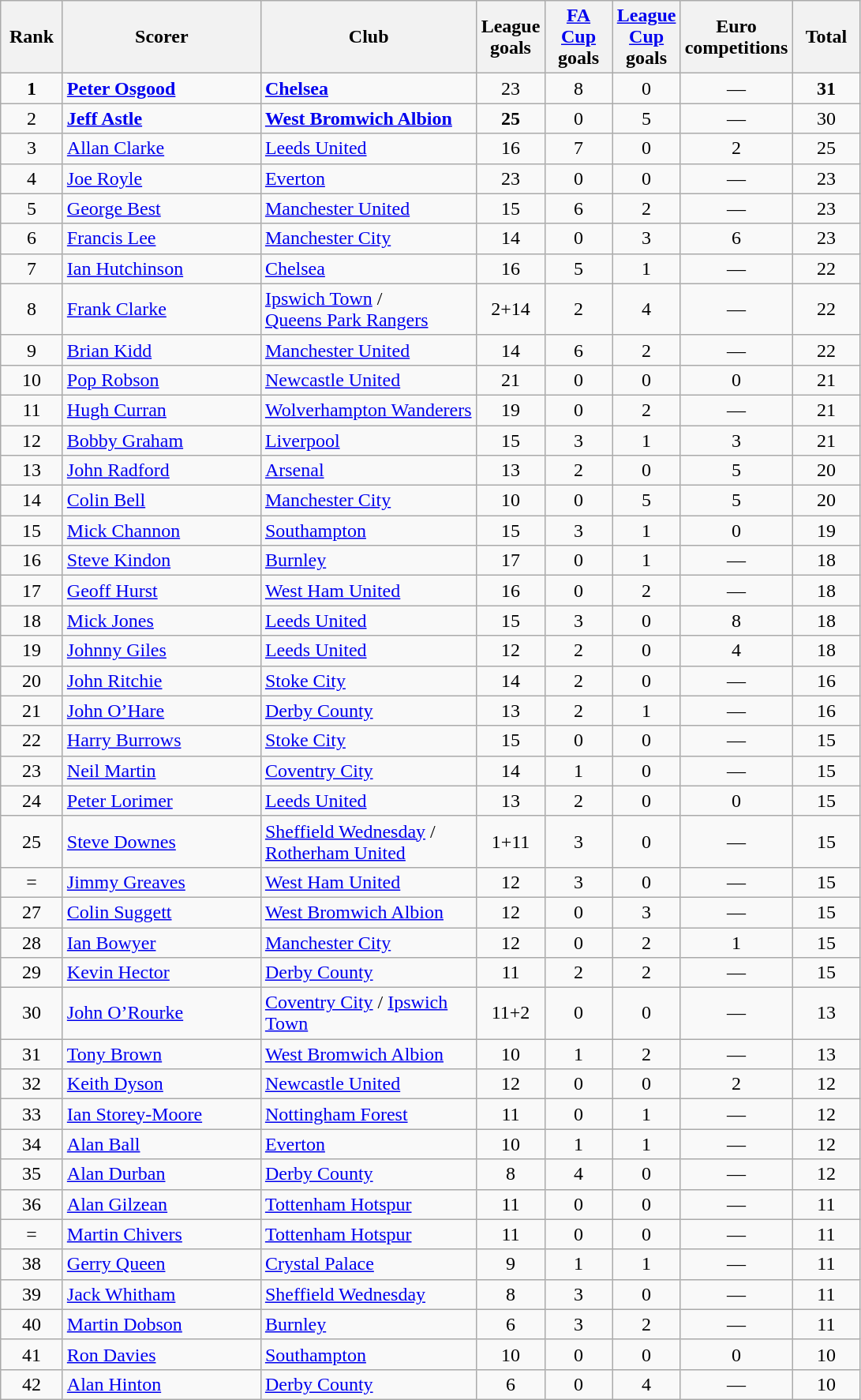<table class="wikitable" style="text-align: center;">
<tr>
<th width=45>Rank</th>
<th width=160>Scorer</th>
<th width=175>Club</th>
<th width=50>League goals</th>
<th width=50><a href='#'>FA Cup</a> goals</th>
<th width=50><a href='#'>League Cup</a> goals</th>
<th width=50>Euro competitions</th>
<th width=50>Total</th>
</tr>
<tr>
<td><strong>1</strong></td>
<td align=left> <strong><a href='#'>Peter Osgood</a></strong></td>
<td align=left><strong><a href='#'>Chelsea</a></strong></td>
<td>23</td>
<td>8</td>
<td>0</td>
<td>—</td>
<td><strong>31</strong></td>
</tr>
<tr>
<td>2</td>
<td align=left> <strong><a href='#'>Jeff Astle</a></strong></td>
<td align=left><strong><a href='#'>West Bromwich Albion</a></strong></td>
<td><strong>25</strong></td>
<td>0</td>
<td>5</td>
<td>—</td>
<td>30</td>
</tr>
<tr>
<td>3</td>
<td align=left> <a href='#'>Allan Clarke</a></td>
<td align=left><a href='#'>Leeds United</a></td>
<td>16</td>
<td>7</td>
<td>0</td>
<td>2</td>
<td>25</td>
</tr>
<tr>
<td>4</td>
<td align=left> <a href='#'>Joe Royle</a></td>
<td align=left><a href='#'>Everton</a></td>
<td>23</td>
<td>0</td>
<td>0</td>
<td>—</td>
<td>23</td>
</tr>
<tr>
<td>5</td>
<td align=left> <a href='#'>George Best</a></td>
<td align=left><a href='#'>Manchester United</a></td>
<td>15</td>
<td>6</td>
<td>2</td>
<td>—</td>
<td>23</td>
</tr>
<tr>
<td>6</td>
<td align=left> <a href='#'>Francis Lee</a></td>
<td align=left><a href='#'>Manchester City</a></td>
<td>14</td>
<td>0</td>
<td>3</td>
<td>6</td>
<td>23</td>
</tr>
<tr>
<td>7</td>
<td align=left> <a href='#'>Ian Hutchinson</a></td>
<td align=left><a href='#'>Chelsea</a></td>
<td>16</td>
<td>5</td>
<td>1</td>
<td>—</td>
<td>22</td>
</tr>
<tr>
<td>8</td>
<td align=left> <a href='#'>Frank Clarke</a></td>
<td align=left><a href='#'>Ipswich Town</a> /<br> <a href='#'>Queens Park Rangers</a></td>
<td>2+14</td>
<td>2</td>
<td>4</td>
<td>—</td>
<td>22</td>
</tr>
<tr>
<td>9</td>
<td align=left> <a href='#'>Brian Kidd</a></td>
<td align=left><a href='#'>Manchester United</a></td>
<td>14</td>
<td>6</td>
<td>2</td>
<td>—</td>
<td>22</td>
</tr>
<tr>
<td>10</td>
<td align=left> <a href='#'>Pop Robson</a></td>
<td align=left><a href='#'>Newcastle United</a></td>
<td>21</td>
<td>0</td>
<td>0</td>
<td>0</td>
<td>21</td>
</tr>
<tr>
<td>11</td>
<td align=left> <a href='#'>Hugh Curran</a></td>
<td align=left><a href='#'>Wolverhampton Wanderers</a></td>
<td>19</td>
<td>0</td>
<td>2</td>
<td>—</td>
<td>21</td>
</tr>
<tr>
<td>12</td>
<td align=left> <a href='#'>Bobby Graham</a></td>
<td align=left><a href='#'>Liverpool</a></td>
<td>15</td>
<td>3</td>
<td>1</td>
<td>3</td>
<td>21</td>
</tr>
<tr>
<td>13</td>
<td align=left> <a href='#'>John Radford</a></td>
<td align=left><a href='#'>Arsenal</a></td>
<td>13</td>
<td>2</td>
<td>0</td>
<td>5</td>
<td>20</td>
</tr>
<tr>
<td>14</td>
<td align=left> <a href='#'>Colin Bell</a></td>
<td align=left><a href='#'>Manchester City</a></td>
<td>10</td>
<td>0</td>
<td>5</td>
<td>5</td>
<td>20</td>
</tr>
<tr>
<td>15</td>
<td align=left> <a href='#'>Mick Channon</a></td>
<td align=left><a href='#'>Southampton</a></td>
<td>15</td>
<td>3</td>
<td>1</td>
<td>0</td>
<td>19</td>
</tr>
<tr>
<td>16</td>
<td align=left> <a href='#'>Steve Kindon</a></td>
<td align=left><a href='#'>Burnley</a></td>
<td>17</td>
<td>0</td>
<td>1</td>
<td>—</td>
<td>18</td>
</tr>
<tr>
<td>17</td>
<td align=left> <a href='#'>Geoff Hurst</a></td>
<td align=left><a href='#'>West Ham United</a></td>
<td>16</td>
<td>0</td>
<td>2</td>
<td>—</td>
<td>18</td>
</tr>
<tr>
<td>18</td>
<td align=left> <a href='#'>Mick Jones</a></td>
<td align=left><a href='#'>Leeds United</a></td>
<td>15</td>
<td>3</td>
<td>0</td>
<td>8</td>
<td>18</td>
</tr>
<tr>
<td>19</td>
<td align=left> <a href='#'>Johnny Giles</a></td>
<td align=left><a href='#'>Leeds United</a></td>
<td>12</td>
<td>2</td>
<td>0</td>
<td>4</td>
<td>18</td>
</tr>
<tr>
<td>20</td>
<td align=left> <a href='#'>John Ritchie</a></td>
<td align=left><a href='#'>Stoke City</a></td>
<td>14</td>
<td>2</td>
<td>0</td>
<td>—</td>
<td>16</td>
</tr>
<tr>
<td>21</td>
<td align=left> <a href='#'>John O’Hare</a></td>
<td align=left><a href='#'>Derby County</a></td>
<td>13</td>
<td>2</td>
<td>1</td>
<td>—</td>
<td>16</td>
</tr>
<tr>
<td>22</td>
<td align=left> <a href='#'>Harry Burrows</a></td>
<td align=left><a href='#'>Stoke City</a></td>
<td>15</td>
<td>0</td>
<td>0</td>
<td>—</td>
<td>15</td>
</tr>
<tr>
<td>23</td>
<td align=left> <a href='#'>Neil Martin</a></td>
<td align=left><a href='#'>Coventry City</a></td>
<td>14</td>
<td>1</td>
<td>0</td>
<td>—</td>
<td>15</td>
</tr>
<tr>
<td>24</td>
<td align=left> <a href='#'>Peter Lorimer</a></td>
<td align=left><a href='#'>Leeds United</a></td>
<td>13</td>
<td>2</td>
<td>0</td>
<td>0</td>
<td>15</td>
</tr>
<tr>
<td>25</td>
<td align=left> <a href='#'>Steve Downes</a></td>
<td align=left><a href='#'>Sheffield Wednesday</a> /<br> <a href='#'>Rotherham United</a></td>
<td>1+11</td>
<td>3</td>
<td>0</td>
<td>—</td>
<td>15</td>
</tr>
<tr>
<td>=</td>
<td align=left> <a href='#'>Jimmy Greaves</a></td>
<td align=left><a href='#'>West Ham United</a></td>
<td>12</td>
<td>3</td>
<td>0</td>
<td>—</td>
<td>15</td>
</tr>
<tr>
<td>27</td>
<td align=left> <a href='#'>Colin Suggett</a></td>
<td align=left><a href='#'>West Bromwich Albion</a></td>
<td>12</td>
<td>0</td>
<td>3</td>
<td>—</td>
<td>15</td>
</tr>
<tr>
<td>28</td>
<td align=left> <a href='#'>Ian Bowyer</a></td>
<td align=left><a href='#'>Manchester City</a></td>
<td>12</td>
<td>0</td>
<td>2</td>
<td>1</td>
<td>15</td>
</tr>
<tr>
<td>29</td>
<td align=left> <a href='#'>Kevin Hector</a></td>
<td align=left><a href='#'>Derby County</a></td>
<td>11</td>
<td>2</td>
<td>2</td>
<td>—</td>
<td>15</td>
</tr>
<tr>
<td>30</td>
<td align=left> <a href='#'>John O’Rourke</a></td>
<td align=left><a href='#'>Coventry City</a> / <a href='#'>Ipswich Town</a></td>
<td>11+2</td>
<td>0</td>
<td>0</td>
<td>—</td>
<td>13</td>
</tr>
<tr>
<td>31</td>
<td align=left> <a href='#'>Tony Brown</a></td>
<td align=left><a href='#'>West Bromwich Albion</a></td>
<td>10</td>
<td>1</td>
<td>2</td>
<td>—</td>
<td>13</td>
</tr>
<tr>
<td>32</td>
<td align=left> <a href='#'>Keith Dyson</a></td>
<td align=left><a href='#'>Newcastle United</a></td>
<td>12</td>
<td>0</td>
<td>0</td>
<td>2</td>
<td>12</td>
</tr>
<tr>
<td>33</td>
<td align=left> <a href='#'>Ian Storey-Moore</a></td>
<td align=left><a href='#'>Nottingham Forest</a></td>
<td>11</td>
<td>0</td>
<td>1</td>
<td>—</td>
<td>12</td>
</tr>
<tr>
<td>34</td>
<td align=left> <a href='#'>Alan Ball</a></td>
<td align=left><a href='#'>Everton</a></td>
<td>10</td>
<td>1</td>
<td>1</td>
<td>—</td>
<td>12</td>
</tr>
<tr>
<td>35</td>
<td align=left> <a href='#'>Alan Durban</a></td>
<td align=left><a href='#'>Derby County</a></td>
<td>8</td>
<td>4</td>
<td>0</td>
<td>—</td>
<td>12</td>
</tr>
<tr>
<td>36</td>
<td align=left> <a href='#'>Alan Gilzean</a></td>
<td align=left><a href='#'>Tottenham Hotspur</a></td>
<td>11</td>
<td>0</td>
<td>0</td>
<td>—</td>
<td>11</td>
</tr>
<tr>
<td>=</td>
<td align=left> <a href='#'>Martin Chivers</a></td>
<td align=left><a href='#'>Tottenham Hotspur</a></td>
<td>11</td>
<td>0</td>
<td>0</td>
<td>—</td>
<td>11</td>
</tr>
<tr>
<td>38</td>
<td align=left> <a href='#'>Gerry Queen</a></td>
<td align=left><a href='#'>Crystal Palace</a></td>
<td>9</td>
<td>1</td>
<td>1</td>
<td>—</td>
<td>11</td>
</tr>
<tr>
<td>39</td>
<td align=left> <a href='#'>Jack Whitham</a></td>
<td align=left><a href='#'>Sheffield Wednesday</a></td>
<td>8</td>
<td>3</td>
<td>0</td>
<td>—</td>
<td>11</td>
</tr>
<tr>
<td>40</td>
<td align=left> <a href='#'>Martin Dobson</a></td>
<td align=left><a href='#'>Burnley</a></td>
<td>6</td>
<td>3</td>
<td>2</td>
<td>—</td>
<td>11</td>
</tr>
<tr>
<td>41</td>
<td align=left> <a href='#'>Ron Davies</a></td>
<td align=left><a href='#'>Southampton</a></td>
<td>10</td>
<td>0</td>
<td>0</td>
<td>0</td>
<td>10</td>
</tr>
<tr>
<td>42</td>
<td align=left> <a href='#'>Alan Hinton</a></td>
<td align=left><a href='#'>Derby County</a></td>
<td>6</td>
<td>0</td>
<td>4</td>
<td>—</td>
<td>10</td>
</tr>
</table>
